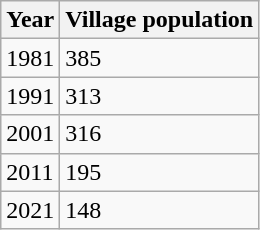<table class="wikitable">
<tr>
<th>Year</th>
<th>Village population</th>
</tr>
<tr>
<td>1981</td>
<td>385</td>
</tr>
<tr>
<td>1991</td>
<td>313</td>
</tr>
<tr>
<td>2001</td>
<td>316</td>
</tr>
<tr>
<td>2011</td>
<td>195</td>
</tr>
<tr>
<td>2021</td>
<td>148</td>
</tr>
</table>
